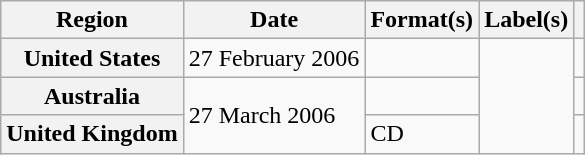<table class="wikitable plainrowheaders">
<tr>
<th scope="col">Region</th>
<th scope="col">Date</th>
<th scope="col">Format(s)</th>
<th scope="col">Label(s)</th>
<th scope="col"></th>
</tr>
<tr>
<th scope="row">United States</th>
<td>27 February 2006</td>
<td></td>
<td rowspan="3"></td>
<td></td>
</tr>
<tr>
<th scope="row">Australia</th>
<td rowspan="2">27 March 2006</td>
<td></td>
<td></td>
</tr>
<tr>
<th scope="row">United Kingdom</th>
<td>CD</td>
<td></td>
</tr>
</table>
